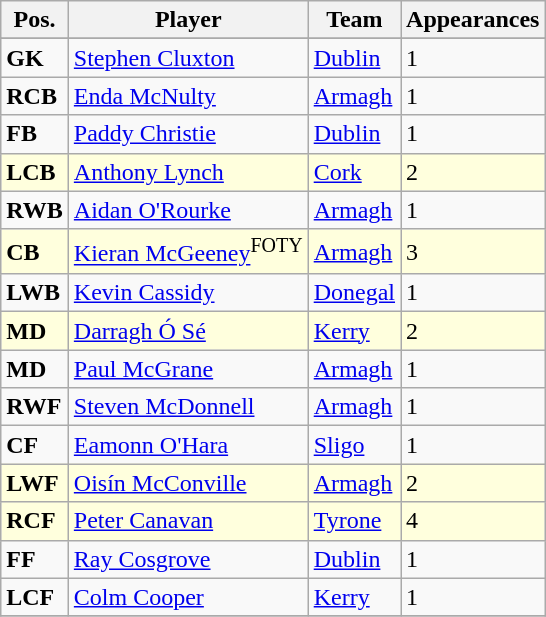<table class="wikitable">
<tr>
<th>Pos.</th>
<th>Player</th>
<th>Team</th>
<th>Appearances</th>
</tr>
<tr>
</tr>
<tr>
<td><strong>GK</strong></td>
<td> <a href='#'>Stephen Cluxton</a></td>
<td><a href='#'>Dublin</a></td>
<td>1</td>
</tr>
<tr>
<td><strong>RCB</strong></td>
<td> <a href='#'>Enda McNulty</a></td>
<td><a href='#'>Armagh</a></td>
<td>1</td>
</tr>
<tr>
<td><strong>FB</strong></td>
<td> <a href='#'>Paddy Christie</a></td>
<td><a href='#'>Dublin</a></td>
<td>1</td>
</tr>
<tr bgcolor=#FFFFDD>
<td><strong>LCB</strong></td>
<td> <a href='#'>Anthony Lynch</a></td>
<td><a href='#'>Cork</a></td>
<td>2</td>
</tr>
<tr>
<td><strong>RWB</strong></td>
<td> <a href='#'>Aidan O'Rourke</a></td>
<td><a href='#'>Armagh</a></td>
<td>1</td>
</tr>
<tr bgcolor=#FFFFDD>
<td><strong>CB</strong></td>
<td> <a href='#'>Kieran McGeeney</a><sup>FOTY</sup></td>
<td><a href='#'>Armagh</a></td>
<td>3</td>
</tr>
<tr>
<td><strong>LWB</strong></td>
<td> <a href='#'>Kevin Cassidy</a></td>
<td><a href='#'>Donegal</a></td>
<td>1</td>
</tr>
<tr bgcolor=#FFFFDD>
<td><strong>MD</strong></td>
<td> <a href='#'>Darragh Ó Sé</a></td>
<td><a href='#'>Kerry</a></td>
<td>2</td>
</tr>
<tr>
<td><strong>MD</strong></td>
<td> <a href='#'>Paul McGrane</a></td>
<td><a href='#'>Armagh</a></td>
<td>1</td>
</tr>
<tr>
<td><strong>RWF</strong></td>
<td> <a href='#'>Steven McDonnell</a></td>
<td><a href='#'>Armagh</a></td>
<td>1</td>
</tr>
<tr>
<td><strong>CF</strong></td>
<td> <a href='#'>Eamonn O'Hara</a></td>
<td><a href='#'>Sligo</a></td>
<td>1</td>
</tr>
<tr bgcolor=#FFFFDD>
<td><strong>LWF</strong></td>
<td> <a href='#'>Oisín McConville</a></td>
<td><a href='#'>Armagh</a></td>
<td>2</td>
</tr>
<tr bgcolor=#FFFFDD>
<td><strong>RCF</strong></td>
<td> <a href='#'>Peter Canavan</a></td>
<td><a href='#'>Tyrone</a></td>
<td>4</td>
</tr>
<tr>
<td><strong>FF</strong></td>
<td> <a href='#'>Ray Cosgrove</a></td>
<td><a href='#'>Dublin</a></td>
<td>1</td>
</tr>
<tr>
<td><strong>LCF</strong></td>
<td> <a href='#'>Colm Cooper</a></td>
<td><a href='#'>Kerry</a></td>
<td>1</td>
</tr>
<tr>
</tr>
</table>
